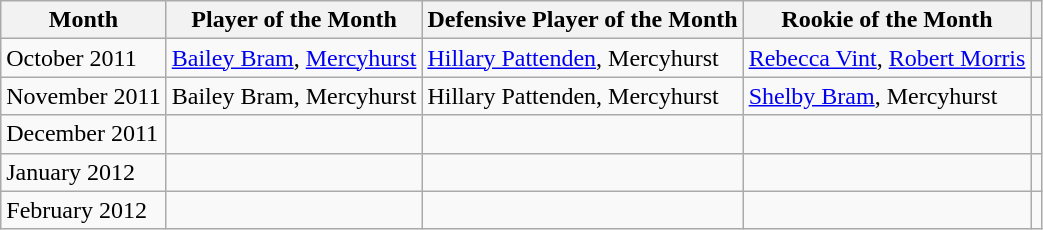<table class="wikitable" border="1">
<tr>
<th>Month</th>
<th>Player of the Month</th>
<th>Defensive Player of the Month</th>
<th>Rookie of the Month</th>
<th></th>
</tr>
<tr>
<td>October 2011</td>
<td><a href='#'>Bailey Bram</a>, <a href='#'>Mercyhurst</a></td>
<td><a href='#'>Hillary Pattenden</a>, Mercyhurst</td>
<td><a href='#'>Rebecca Vint</a>, <a href='#'>Robert Morris</a></td>
<td></td>
</tr>
<tr>
<td>November 2011</td>
<td>Bailey Bram, Mercyhurst</td>
<td>Hillary Pattenden, Mercyhurst</td>
<td><a href='#'>Shelby Bram</a>, Mercyhurst</td>
<td></td>
</tr>
<tr>
<td>December 2011</td>
<td></td>
<td></td>
<td></td>
<td></td>
</tr>
<tr>
<td>January 2012</td>
<td></td>
<td></td>
<td></td>
<td></td>
</tr>
<tr>
<td>February 2012</td>
<td></td>
<td></td>
<td></td>
<td></td>
</tr>
</table>
